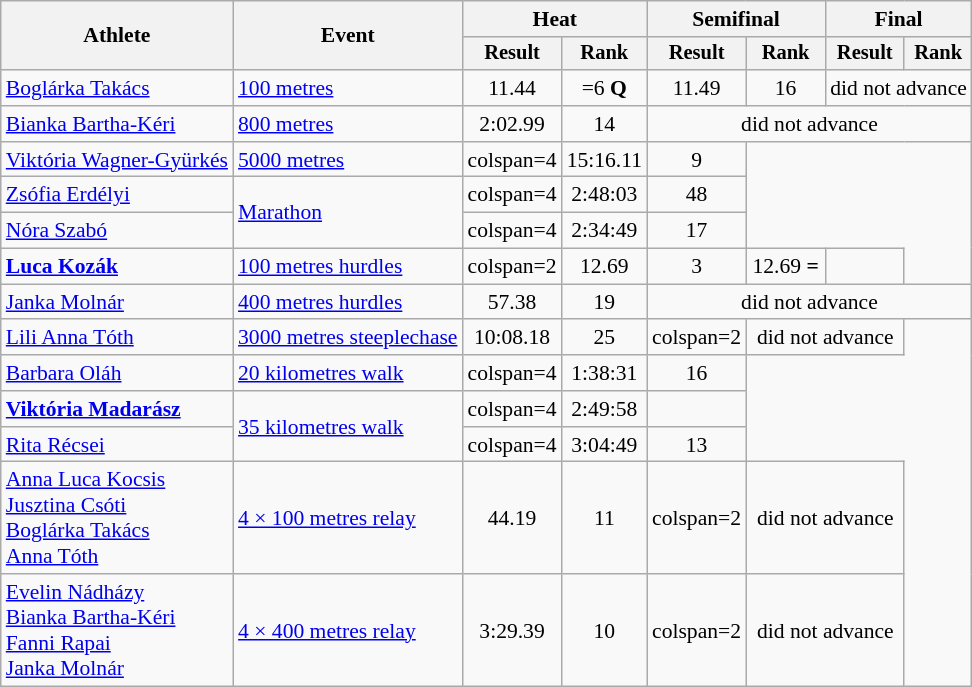<table class=wikitable style=font-size:90%>
<tr>
<th rowspan=2>Athlete</th>
<th rowspan=2>Event</th>
<th colspan=2>Heat</th>
<th colspan=2>Semifinal</th>
<th colspan=2>Final</th>
</tr>
<tr style=font-size:95%>
<th>Result</th>
<th>Rank</th>
<th>Result</th>
<th>Rank</th>
<th>Result</th>
<th>Rank</th>
</tr>
<tr align=center>
<td align=left><a href='#'>Boglárka Takács</a></td>
<td align=left><a href='#'>100 metres</a></td>
<td>11.44</td>
<td>=6 <strong>Q</strong></td>
<td>11.49</td>
<td>16</td>
<td colspan=2>did not advance</td>
</tr>
<tr align=center>
<td align=left><a href='#'>Bianka Bartha-Kéri</a></td>
<td align=left><a href='#'>800 metres</a></td>
<td>2:02.99</td>
<td>14</td>
<td colspan=4>did not advance</td>
</tr>
<tr align=center>
<td align=left><a href='#'>Viktória Wagner-Gyürkés</a></td>
<td align=left><a href='#'>5000 metres</a></td>
<td>colspan=4</td>
<td>15:16.11 <strong></strong></td>
<td>9</td>
</tr>
<tr align=center>
<td align=left><a href='#'>Zsófia Erdélyi</a></td>
<td align=left rowspan=2><a href='#'>Marathon</a></td>
<td>colspan=4</td>
<td>2:48:03</td>
<td>48</td>
</tr>
<tr align=center>
<td align=left><a href='#'>Nóra Szabó</a></td>
<td>colspan=4</td>
<td>2:34:49 <strong></strong></td>
<td>17</td>
</tr>
<tr align=center>
<td align=left><strong><a href='#'>Luca Kozák</a></strong></td>
<td align=left><a href='#'>100 metres hurdles</a></td>
<td>colspan=2</td>
<td>12.69 <strong></strong></td>
<td>3</td>
<td>12.69 <strong>=</strong></td>
<td><strong></strong></td>
</tr>
<tr align=center>
<td align=left><a href='#'>Janka Molnár</a></td>
<td align=left><a href='#'>400 metres hurdles</a></td>
<td>57.38</td>
<td>19</td>
<td colspan=4>did not advance</td>
</tr>
<tr align=center>
<td align=left><a href='#'>Lili Anna Tóth</a></td>
<td align=left><a href='#'>3000 metres steeplechase</a></td>
<td>10:08.18 <strong></strong></td>
<td>25</td>
<td>colspan=2</td>
<td colspan=2>did not advance</td>
</tr>
<tr align=center>
<td align=left><a href='#'>Barbara Oláh</a></td>
<td align=left><a href='#'>20 kilometres walk</a></td>
<td>colspan=4</td>
<td>1:38:31</td>
<td>16</td>
</tr>
<tr align=center>
<td align=left><strong><a href='#'>Viktória Madarász</a></strong></td>
<td align=left rowspan=2><a href='#'>35 kilometres walk</a></td>
<td>colspan=4</td>
<td>2:49:58 <strong></strong></td>
<td><strong></strong></td>
</tr>
<tr align=center>
<td align=left><a href='#'>Rita Récsei</a></td>
<td>colspan=4</td>
<td>3:04:49</td>
<td>13</td>
</tr>
<tr align=center>
<td align=left><a href='#'>Anna Luca Kocsis</a><br><a href='#'>Jusztina Csóti</a><br><a href='#'>Boglárka Takács</a><br><a href='#'>Anna Tóth</a></td>
<td align=left><a href='#'>4 × 100 metres relay</a></td>
<td>44.19 <strong></strong></td>
<td>11</td>
<td>colspan=2</td>
<td colspan=2>did not advance</td>
</tr>
<tr align=center>
<td align=left><a href='#'>Evelin Nádházy</a><br><a href='#'>Bianka Bartha-Kéri</a><br><a href='#'>Fanni Rapai</a><br><a href='#'>Janka Molnár</a></td>
<td align=left><a href='#'>4 × 400 metres relay</a></td>
<td>3:29.39 <strong></strong></td>
<td>10</td>
<td>colspan=2</td>
<td colspan=2>did not advance</td>
</tr>
</table>
